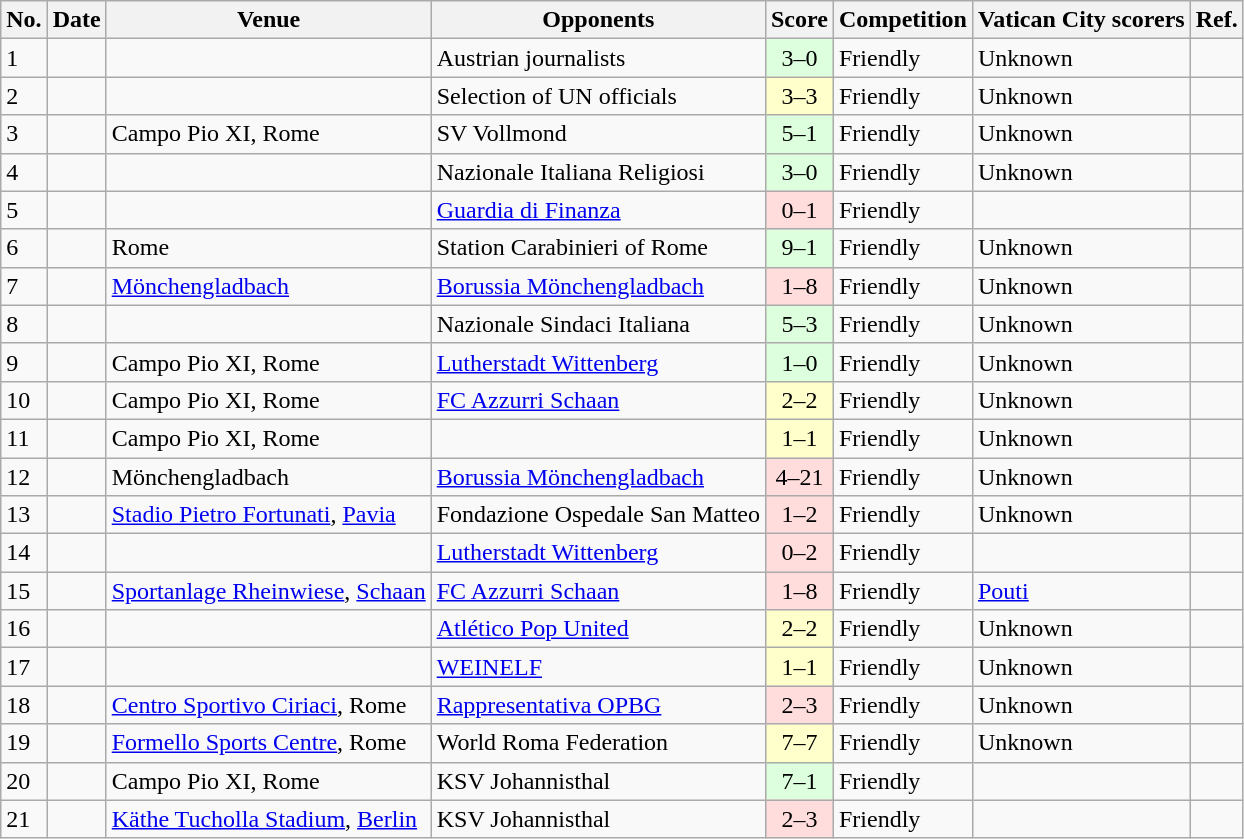<table class="wikitable sortable">
<tr>
<th>No.</th>
<th>Date</th>
<th>Venue</th>
<th>Opponents</th>
<th>Score</th>
<th>Competition</th>
<th class=unsortable>Vatican City scorers</th>
<th>Ref.</th>
</tr>
<tr>
<td>1</td>
<td></td>
<td></td>
<td> Austrian journalists</td>
<td align="center" bgcolor=#ddffdd>3–0</td>
<td>Friendly</td>
<td>Unknown</td>
<td></td>
</tr>
<tr>
<td>2</td>
<td></td>
<td></td>
<td> Selection of UN officials</td>
<td align="center" bgcolor=#ffffcc>3–3</td>
<td>Friendly</td>
<td>Unknown</td>
<td></td>
</tr>
<tr>
<td>3</td>
<td></td>
<td>Campo Pio XI, Rome</td>
<td> SV Vollmond</td>
<td align="center" bgcolor=#ddffdd>5–1</td>
<td>Friendly</td>
<td>Unknown</td>
<td align=center></td>
</tr>
<tr>
<td>4</td>
<td></td>
<td></td>
<td> Nazionale Italiana Religiosi</td>
<td align="center" bgcolor=#ddffdd>3–0</td>
<td>Friendly</td>
<td>Unknown</td>
<td></td>
</tr>
<tr>
<td>5</td>
<td></td>
<td></td>
<td> <a href='#'>Guardia di Finanza</a></td>
<td align="center" bgcolor=#ffdddd>0–1</td>
<td>Friendly</td>
<td></td>
<td></td>
</tr>
<tr>
<td>6</td>
<td></td>
<td>Rome</td>
<td> Station Carabinieri of Rome</td>
<td align="center" bgcolor=#ddffdd>9–1</td>
<td>Friendly</td>
<td>Unknown</td>
<td></td>
</tr>
<tr>
<td>7</td>
<td></td>
<td><a href='#'>Mönchengladbach</a></td>
<td> <a href='#'>Borussia Mönchengladbach</a></td>
<td align="center" bgcolor=#ffdddd>1–8</td>
<td>Friendly</td>
<td>Unknown</td>
<td align=center></td>
</tr>
<tr>
<td>8</td>
<td></td>
<td></td>
<td> Nazionale Sindaci Italiana</td>
<td align="center" bgcolor=#ddffdd>5–3</td>
<td>Friendly</td>
<td>Unknown</td>
<td></td>
</tr>
<tr>
<td>9</td>
<td></td>
<td>Campo Pio XI, Rome</td>
<td> <a href='#'>Lutherstadt Wittenberg</a></td>
<td align="center" bgcolor=#ddffdd>1–0</td>
<td>Friendly</td>
<td>Unknown</td>
<td></td>
</tr>
<tr>
<td>10</td>
<td></td>
<td>Campo Pio XI, Rome</td>
<td> <a href='#'>FC Azzurri Schaan</a></td>
<td align="center" bgcolor=#ffffcc>2–2</td>
<td>Friendly</td>
<td>Unknown</td>
<td align=center></td>
</tr>
<tr>
<td>11</td>
<td></td>
<td>Campo Pio XI, Rome</td>
<td></td>
<td align="center" bgcolor=#ffffcc>1–1</td>
<td>Friendly</td>
<td>Unknown</td>
<td></td>
</tr>
<tr>
<td>12</td>
<td></td>
<td>Mönchengladbach</td>
<td> <a href='#'>Borussia Mönchengladbach</a></td>
<td align="center" bgcolor=#ffdddd>4–21</td>
<td>Friendly</td>
<td>Unknown</td>
<td></td>
</tr>
<tr>
<td>13</td>
<td></td>
<td><a href='#'>Stadio Pietro Fortunati</a>, <a href='#'>Pavia</a></td>
<td> Fondazione Ospedale San Matteo</td>
<td align="center" bgcolor=#ffdddd>1–2</td>
<td>Friendly</td>
<td>Unknown</td>
<td align=center></td>
</tr>
<tr>
<td>14</td>
<td></td>
<td></td>
<td> <a href='#'>Lutherstadt Wittenberg</a></td>
<td align="center" bgcolor=#ffdddd>0–2</td>
<td>Friendly</td>
<td></td>
<td align=center></td>
</tr>
<tr>
<td>15</td>
<td></td>
<td><a href='#'>Sportanlage Rheinwiese</a>, <a href='#'>Schaan</a></td>
<td> <a href='#'>FC Azzurri Schaan</a></td>
<td align="center" bgcolor=#ffdddd>1–8</td>
<td>Friendly</td>
<td><a href='#'>Pouti</a></td>
<td align=center></td>
</tr>
<tr>
<td>16</td>
<td></td>
<td></td>
<td> <a href='#'>Atlético Pop United</a></td>
<td align="center" bgcolor=#ffffcc>2–2</td>
<td>Friendly</td>
<td>Unknown</td>
<td></td>
</tr>
<tr>
<td>17</td>
<td></td>
<td></td>
<td> <a href='#'>WEINELF</a></td>
<td align="center" bgcolor=#ffffcc>1–1</td>
<td>Friendly</td>
<td>Unknown</td>
<td></td>
</tr>
<tr>
<td>18</td>
<td></td>
<td><a href='#'>Centro Sportivo Ciriaci</a>, Rome</td>
<td> <a href='#'>Rappresentativa OPBG</a></td>
<td align="center" bgcolor=#ffdddd>2–3</td>
<td>Friendly</td>
<td>Unknown</td>
<td></td>
</tr>
<tr>
<td>19</td>
<td></td>
<td><a href='#'>Formello Sports Centre</a>, Rome</td>
<td> World Roma Federation</td>
<td align="center" bgcolor=#ffffcc>7–7</td>
<td>Friendly</td>
<td>Unknown</td>
<td></td>
</tr>
<tr>
<td>20</td>
<td></td>
<td>Campo Pio XI, Rome</td>
<td> KSV Johannisthal</td>
<td align="center" bgcolor=#ddffdd>7–1</td>
<td>Friendly</td>
<td></td>
<td align=center></td>
</tr>
<tr>
<td>21</td>
<td></td>
<td><a href='#'>Käthe Tucholla Stadium</a>, <a href='#'>Berlin</a></td>
<td> KSV Johannisthal</td>
<td align="center" bgcolor=#ffdddd>2–3</td>
<td>Friendly</td>
<td></td>
<td align=center></td>
</tr>
</table>
